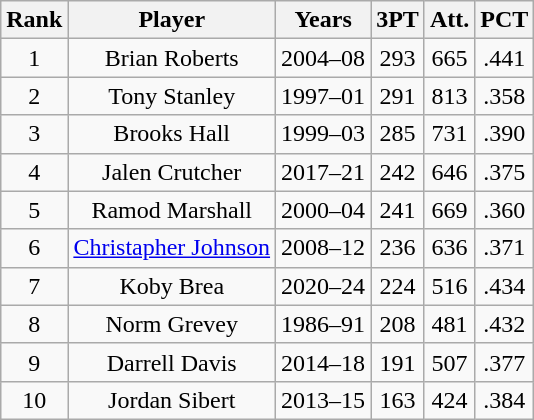<table class= "wikitable" style="text-align:center">
<tr>
<th>Rank</th>
<th>Player</th>
<th>Years</th>
<th>3PT</th>
<th>Att.</th>
<th>PCT</th>
</tr>
<tr>
<td>1</td>
<td>Brian Roberts</td>
<td>2004–08</td>
<td>293</td>
<td>665</td>
<td>.441</td>
</tr>
<tr>
<td>2</td>
<td>Tony Stanley</td>
<td>1997–01</td>
<td>291</td>
<td>813</td>
<td>.358</td>
</tr>
<tr>
<td>3</td>
<td>Brooks Hall</td>
<td>1999–03</td>
<td>285</td>
<td>731</td>
<td>.390</td>
</tr>
<tr>
<td>4</td>
<td>Jalen Crutcher</td>
<td>2017–21</td>
<td>242</td>
<td>646</td>
<td>.375</td>
</tr>
<tr>
<td>5</td>
<td>Ramod Marshall</td>
<td>2000–04</td>
<td>241</td>
<td>669</td>
<td>.360</td>
</tr>
<tr>
<td>6</td>
<td><a href='#'>Christapher Johnson</a></td>
<td>2008–12</td>
<td>236</td>
<td>636</td>
<td>.371</td>
</tr>
<tr>
<td>7</td>
<td>Koby Brea</td>
<td>2020–24</td>
<td>224</td>
<td>516</td>
<td>.434</td>
</tr>
<tr>
<td>8</td>
<td>Norm Grevey</td>
<td>1986–91</td>
<td>208</td>
<td>481</td>
<td>.432</td>
</tr>
<tr>
<td>9</td>
<td>Darrell Davis</td>
<td>2014–18</td>
<td>191</td>
<td>507</td>
<td>.377</td>
</tr>
<tr>
<td>10</td>
<td>Jordan Sibert</td>
<td>2013–15</td>
<td>163</td>
<td>424</td>
<td>.384</td>
</tr>
</table>
